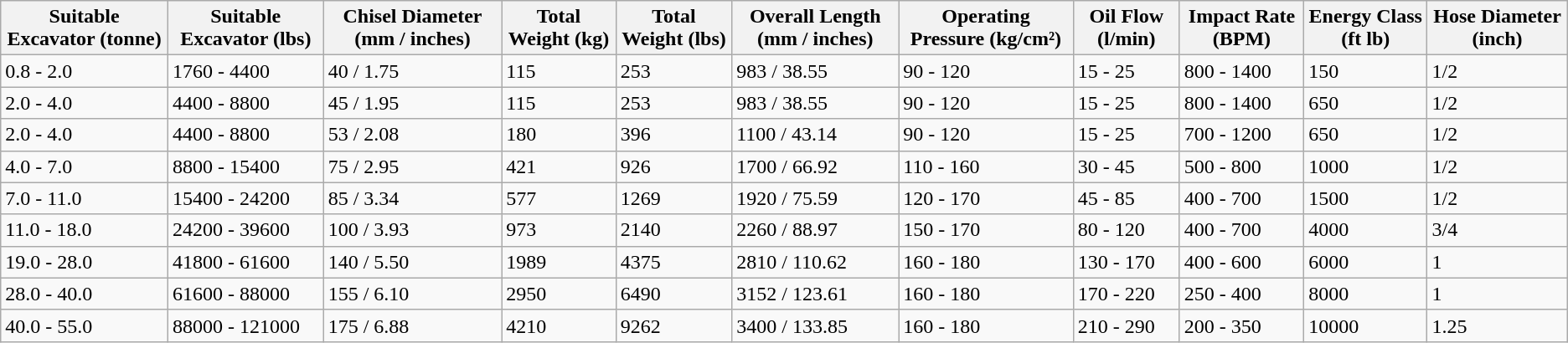<table class="wikitable">
<tr>
<th>Suitable Excavator (tonne)</th>
<th>Suitable Excavator (lbs)</th>
<th>Chisel Diameter (mm / inches)</th>
<th>Total Weight (kg)</th>
<th>Total Weight (lbs)</th>
<th>Overall Length (mm / inches)</th>
<th>Operating Pressure (kg/cm²)</th>
<th>Oil Flow (l/min)</th>
<th>Impact Rate (BPM)</th>
<th>Energy Class (ft lb)</th>
<th>Hose Diameter (inch)</th>
</tr>
<tr>
<td>0.8 - 2.0</td>
<td>1760 - 4400</td>
<td>40 / 1.75</td>
<td>115</td>
<td>253</td>
<td>983 / 38.55</td>
<td>90 - 120</td>
<td>15 - 25</td>
<td>800 - 1400</td>
<td>150</td>
<td>1/2</td>
</tr>
<tr>
<td>2.0 - 4.0</td>
<td>4400 - 8800</td>
<td>45 / 1.95</td>
<td>115</td>
<td>253</td>
<td>983 / 38.55</td>
<td>90 - 120</td>
<td>15 - 25</td>
<td>800 - 1400</td>
<td>650</td>
<td>1/2</td>
</tr>
<tr>
<td>2.0 - 4.0</td>
<td>4400 - 8800</td>
<td>53 / 2.08</td>
<td>180</td>
<td>396</td>
<td>1100 / 43.14</td>
<td>90 - 120</td>
<td>15 - 25</td>
<td>700 - 1200</td>
<td>650</td>
<td>1/2</td>
</tr>
<tr>
<td>4.0 - 7.0</td>
<td>8800 - 15400</td>
<td>75 / 2.95</td>
<td>421</td>
<td>926</td>
<td>1700 / 66.92</td>
<td>110 - 160</td>
<td>30 - 45</td>
<td>500 - 800</td>
<td>1000</td>
<td>1/2</td>
</tr>
<tr>
<td>7.0 - 11.0</td>
<td>15400 - 24200</td>
<td>85 / 3.34</td>
<td>577</td>
<td>1269</td>
<td>1920 / 75.59</td>
<td>120 - 170</td>
<td>45 - 85</td>
<td>400 - 700</td>
<td>1500</td>
<td>1/2</td>
</tr>
<tr>
<td>11.0 - 18.0</td>
<td>24200 - 39600</td>
<td>100 / 3.93</td>
<td>973</td>
<td>2140</td>
<td>2260 / 88.97</td>
<td>150 - 170</td>
<td>80 - 120</td>
<td>400 - 700</td>
<td>4000</td>
<td>3/4</td>
</tr>
<tr>
<td>19.0 - 28.0</td>
<td>41800 - 61600</td>
<td>140 / 5.50</td>
<td>1989</td>
<td>4375</td>
<td>2810 / 110.62</td>
<td>160 - 180</td>
<td>130 - 170</td>
<td>400 - 600</td>
<td>6000</td>
<td>1</td>
</tr>
<tr>
<td>28.0 - 40.0</td>
<td>61600 - 88000</td>
<td>155 / 6.10</td>
<td>2950</td>
<td>6490</td>
<td>3152 / 123.61</td>
<td>160 - 180</td>
<td>170 - 220</td>
<td>250 - 400</td>
<td>8000</td>
<td>1</td>
</tr>
<tr>
<td>40.0 - 55.0</td>
<td>88000 - 121000</td>
<td>175 / 6.88</td>
<td>4210</td>
<td>9262</td>
<td>3400 / 133.85</td>
<td>160 - 180</td>
<td>210 - 290</td>
<td>200 - 350</td>
<td>10000</td>
<td>1.25</td>
</tr>
</table>
